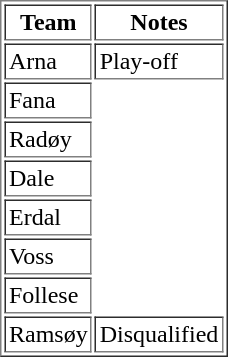<table border="1" cellpadding="2">
<tr>
<th>Team</th>
<th>Notes</th>
</tr>
<tr>
<td>Arna</td>
<td>Play-off</td>
</tr>
<tr>
<td>Fana</td>
</tr>
<tr>
<td>Radøy</td>
</tr>
<tr>
<td>Dale</td>
</tr>
<tr>
<td>Erdal</td>
</tr>
<tr>
<td>Voss</td>
</tr>
<tr>
<td>Follese</td>
</tr>
<tr>
<td>Ramsøy</td>
<td>Disqualified</td>
</tr>
</table>
